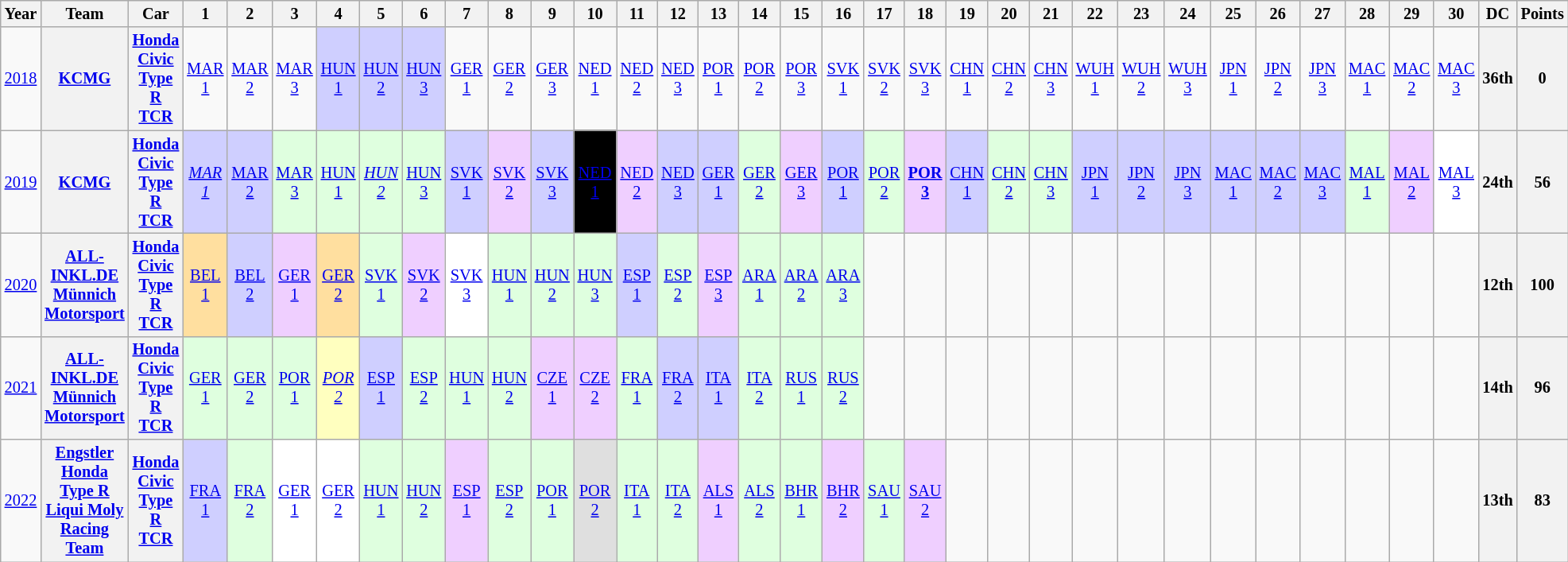<table class="wikitable" style="text-align:center; font-size:85%">
<tr>
<th>Year</th>
<th>Team</th>
<th>Car</th>
<th>1</th>
<th>2</th>
<th>3</th>
<th>4</th>
<th>5</th>
<th>6</th>
<th>7</th>
<th>8</th>
<th>9</th>
<th>10</th>
<th>11</th>
<th>12</th>
<th>13</th>
<th>14</th>
<th>15</th>
<th>16</th>
<th>17</th>
<th>18</th>
<th>19</th>
<th>20</th>
<th>21</th>
<th>22</th>
<th>23</th>
<th>24</th>
<th>25</th>
<th>26</th>
<th>27</th>
<th>28</th>
<th>29</th>
<th>30</th>
<th>DC</th>
<th>Points</th>
</tr>
<tr>
<td><a href='#'>2018</a></td>
<th><a href='#'>KCMG</a></th>
<th><a href='#'>Honda Civic Type R TCR</a></th>
<td><a href='#'>MAR<br>1</a></td>
<td><a href='#'>MAR<br>2</a></td>
<td><a href='#'>MAR<br>3</a></td>
<td style="background:#CFCFFF;"><a href='#'>HUN<br>1</a><br></td>
<td style="background:#CFCFFF;"><a href='#'>HUN<br>2</a><br></td>
<td style="background:#CFCFFF;"><a href='#'>HUN<br>3</a><br></td>
<td><a href='#'>GER<br>1</a></td>
<td><a href='#'>GER<br>2</a></td>
<td><a href='#'>GER<br>3</a></td>
<td><a href='#'>NED<br>1</a></td>
<td><a href='#'>NED<br>2</a></td>
<td><a href='#'>NED<br>3</a></td>
<td><a href='#'>POR<br>1</a></td>
<td><a href='#'>POR<br>2</a></td>
<td><a href='#'>POR<br>3</a></td>
<td><a href='#'>SVK<br>1</a></td>
<td><a href='#'>SVK<br>2</a></td>
<td><a href='#'>SVK<br>3</a></td>
<td><a href='#'>CHN<br>1</a></td>
<td><a href='#'>CHN<br>2</a></td>
<td><a href='#'>CHN<br>3</a></td>
<td><a href='#'>WUH<br>1</a></td>
<td><a href='#'>WUH<br>2</a></td>
<td><a href='#'>WUH<br>3</a></td>
<td><a href='#'>JPN<br>1</a></td>
<td><a href='#'>JPN<br>2</a></td>
<td><a href='#'>JPN<br>3</a></td>
<td><a href='#'>MAC<br>1</a></td>
<td><a href='#'>MAC<br>2</a></td>
<td><a href='#'>MAC<br>3</a></td>
<th>36th</th>
<th>0</th>
</tr>
<tr>
<td><a href='#'>2019</a></td>
<th><a href='#'>KCMG</a></th>
<th><a href='#'>Honda Civic Type R TCR</a></th>
<td style="background:#CFCFFF;"><em><a href='#'>MAR<br>1</a></em><br></td>
<td style="background:#CFCFFF;"><a href='#'>MAR<br>2</a><br></td>
<td style="background:#DFFFDF;"><a href='#'>MAR<br>3</a><br></td>
<td style="background:#DFFFDF;"><a href='#'>HUN<br>1</a><br></td>
<td style="background:#DFFFDF;"><em><a href='#'>HUN<br>2</a></em><br></td>
<td style="background:#DFFFDF;"><a href='#'>HUN<br>3</a><br></td>
<td style="background:#CFCFFF;"><a href='#'>SVK<br>1</a><br></td>
<td style="background:#EFCFFF;"><a href='#'>SVK<br>2</a><br></td>
<td style="background:#CFCFFF;"><a href='#'>SVK<br>3</a><br></td>
<td style="background:#000000; color:white"><a href='#'><span>NED<br>1</span></a><br></td>
<td style="background:#EFCFFF;"><a href='#'>NED<br>2</a><br></td>
<td style="background:#CFCFFF;"><a href='#'>NED<br>3</a><br></td>
<td style="background:#CFCFFF;"><a href='#'>GER<br>1</a><br></td>
<td style="background:#DFFFDF;"><a href='#'>GER<br>2</a><br></td>
<td style="background:#EFCFFF;"><a href='#'>GER<br>3</a><br></td>
<td style="background:#CFCFFF;"><a href='#'>POR<br>1</a><br></td>
<td style="background:#DFFFDF;"><a href='#'>POR<br>2</a><br></td>
<td style="background:#EFCFFF;"><strong><a href='#'>POR<br>3</a></strong><br></td>
<td style="background:#CFCFFF;"><a href='#'>CHN<br>1</a><br></td>
<td style="background:#DFFFDF;"><a href='#'>CHN<br>2</a><br></td>
<td style="background:#DFFFDF;"><a href='#'>CHN<br>3</a><br></td>
<td style="background:#CFCFFF;"><a href='#'>JPN<br>1</a><br></td>
<td style="background:#CFCFFF;"><a href='#'>JPN<br>2</a><br></td>
<td style="background:#CFCFFF;"><a href='#'>JPN<br>3</a><br></td>
<td style="background:#CFCFFF;"><a href='#'>MAC<br>1</a><br></td>
<td style="background:#CFCFFF;"><a href='#'>MAC<br>2</a><br></td>
<td style="background:#CFCFFF;"><a href='#'>MAC<br>3</a><br></td>
<td style="background:#DFFFDF;"><a href='#'>MAL<br>1</a><br></td>
<td style="background:#EFCFFF;"><a href='#'>MAL<br>2</a><br></td>
<td style="background:#FFFFFF;"><a href='#'>MAL<br>3</a><br></td>
<th>24th</th>
<th>56</th>
</tr>
<tr>
<td><a href='#'>2020</a></td>
<th><a href='#'>ALL-INKL.DE Münnich Motorsport</a></th>
<th><a href='#'>Honda Civic Type R TCR</a></th>
<td style="background:#FFDF9F;"><a href='#'>BEL<br>1</a><br></td>
<td style="background:#CFCFFF;"><a href='#'>BEL<br>2</a><br></td>
<td style="background:#EFCFFF;"><a href='#'>GER<br>1</a><br></td>
<td style="background:#FFDF9F;"><a href='#'>GER<br>2</a><br></td>
<td style="background:#DFFFDF;"><a href='#'>SVK<br>1</a><br></td>
<td style="background:#EFCFFF;"><a href='#'>SVK<br>2</a><br></td>
<td style="background:#FFFFFF;"><a href='#'>SVK<br>3</a><br></td>
<td style="background:#DFFFDF;"><a href='#'>HUN<br>1</a><br></td>
<td style="background:#DFFFDF;"><a href='#'>HUN<br>2</a><br></td>
<td style="background:#DFFFDF;"><a href='#'>HUN<br>3</a><br></td>
<td style="background:#CFCFFF;"><a href='#'>ESP<br>1</a><br></td>
<td style="background:#DFFFDF;"><a href='#'>ESP<br>2</a><br></td>
<td style="background:#EFCFFF;"><a href='#'>ESP<br>3</a><br></td>
<td style="background:#DFFFDF;"><a href='#'>ARA<br>1</a><br></td>
<td style="background:#DFFFDF;"><a href='#'>ARA<br>2</a><br></td>
<td style="background:#DFFFDF;"><a href='#'>ARA<br>3</a><br></td>
<td></td>
<td></td>
<td></td>
<td></td>
<td></td>
<td></td>
<td></td>
<td></td>
<td></td>
<td></td>
<td></td>
<td></td>
<td></td>
<td></td>
<th>12th</th>
<th>100</th>
</tr>
<tr>
<td><a href='#'>2021</a></td>
<th><a href='#'>ALL-INKL.DE Münnich Motorsport</a></th>
<th><a href='#'>Honda Civic Type R TCR</a></th>
<td style="background:#DFFFDF;"><a href='#'>GER<br>1</a><br></td>
<td style="background:#DFFFDF;"><a href='#'>GER<br>2</a><br></td>
<td style="background:#DFFFDF;"><a href='#'>POR<br>1</a><br></td>
<td style="background:#FFFFBF;"><em><a href='#'>POR<br>2</a></em><br></td>
<td style="background:#CFCFFF;"><a href='#'>ESP<br>1</a><br></td>
<td style="background:#DFFFDF;"><a href='#'>ESP<br>2</a><br></td>
<td style="background:#DFFFDF;"><a href='#'>HUN<br>1</a><br></td>
<td style="background:#DFFFDF;"><a href='#'>HUN<br>2</a><br></td>
<td style="background:#EFCFFF;"><a href='#'>CZE<br>1</a><br></td>
<td style="background:#EFCFFF;"><a href='#'>CZE<br>2</a><br></td>
<td style="background:#DFFFDF;"><a href='#'>FRA<br>1</a><br></td>
<td style="background:#CFCFFF;"><a href='#'>FRA<br>2</a><br></td>
<td style="background:#CFCFFF;"><a href='#'>ITA<br>1</a><br></td>
<td style="background:#DFFFDF;"><a href='#'>ITA<br>2</a><br></td>
<td style="background:#DFFFDF;"><a href='#'>RUS<br>1</a><br></td>
<td style="background:#DFFFDF;"><a href='#'>RUS<br>2</a><br></td>
<td></td>
<td></td>
<td></td>
<td></td>
<td></td>
<td></td>
<td></td>
<td></td>
<td></td>
<td></td>
<td></td>
<td></td>
<td></td>
<td></td>
<th>14th</th>
<th>96</th>
</tr>
<tr>
<td><a href='#'>2022</a></td>
<th><a href='#'>Engstler Honda Type R Liqui Moly Racing Team</a></th>
<th><a href='#'>Honda Civic Type R TCR</a></th>
<td style="background:#CFCFFF;"><a href='#'>FRA<br>1</a><br></td>
<td style="background:#DFFFDF;"><a href='#'>FRA<br>2</a><br></td>
<td style="background:#FFFFFF;"><a href='#'>GER<br>1</a><br></td>
<td style="background:#FFFFFF;"><a href='#'>GER<br>2</a><br></td>
<td style="background:#DFFFDF;"><a href='#'>HUN<br>1</a><br></td>
<td style="background:#DFFFDF;"><a href='#'>HUN<br>2</a><br></td>
<td style="background:#EFCFFF;"><a href='#'>ESP<br>1</a><br></td>
<td style="background:#DFFFDF;"><a href='#'>ESP<br>2</a><br></td>
<td style="background:#DFFFDF;"><a href='#'>POR<br>1</a><br></td>
<td style="background:#DFDFDF;"><a href='#'>POR<br>2</a><br></td>
<td style="background:#DFFFDF;"><a href='#'>ITA<br>1</a><br></td>
<td style="background:#DFFFDF;"><a href='#'>ITA<br>2</a><br></td>
<td style="background:#EFCFFF;"><a href='#'>ALS<br>1</a><br></td>
<td style="background:#DFFFDF;"><a href='#'>ALS<br>2</a><br></td>
<td style="background:#DFFFDF;"><a href='#'>BHR<br>1</a><br></td>
<td style="background:#EFCFFF;"><a href='#'>BHR<br>2</a><br></td>
<td style="background:#DFFFDF;"><a href='#'>SAU<br>1</a><br></td>
<td style="background:#EFCFFF;"><a href='#'>SAU<br>2</a><br></td>
<td></td>
<td></td>
<td></td>
<td></td>
<td></td>
<td></td>
<td></td>
<td></td>
<td></td>
<td></td>
<td></td>
<td></td>
<th>13th</th>
<th>83</th>
</tr>
</table>
